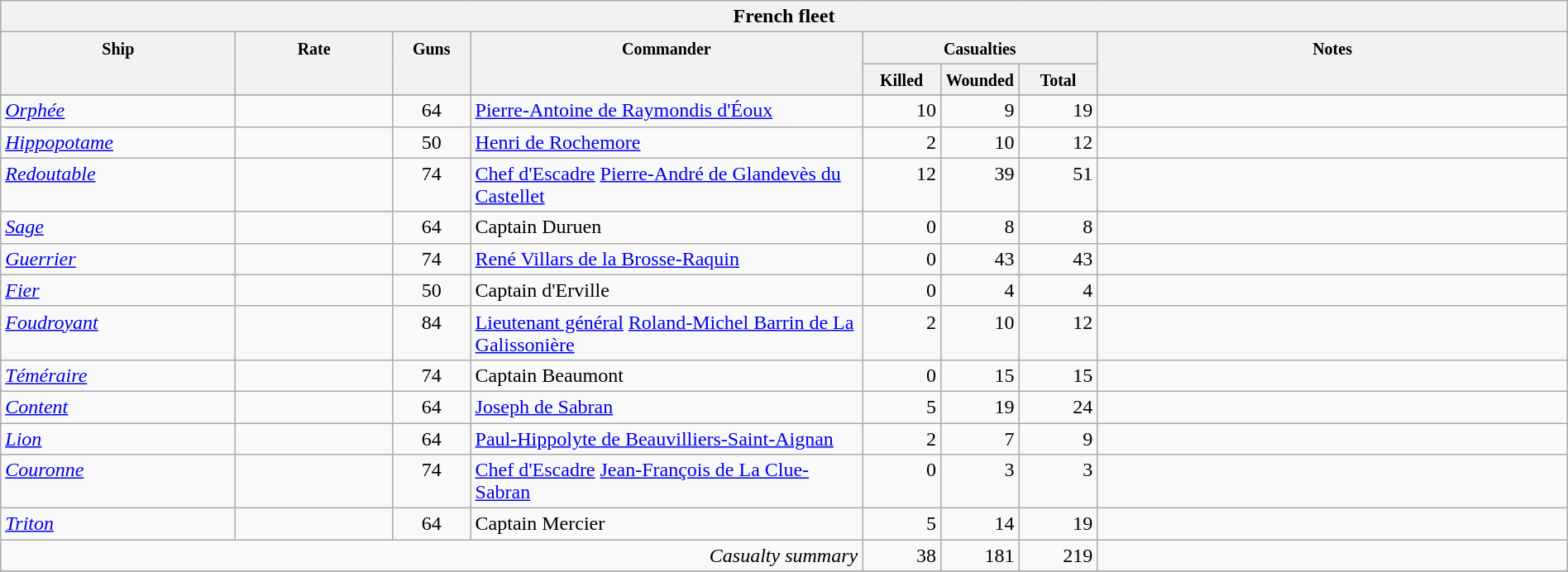<table class="wikitable" width=100%>
<tr valign="top">
<th colspan="8" bgcolor="white">French fleet</th>
</tr>
<tr valign="top">
<th width=15%; align= center rowspan=2><small> Ship </small></th>
<th width=10%; align= center rowspan=2><small> Rate </small></th>
<th width=5%; align= center rowspan=2><small> Guns </small></th>
<th width=25%; align= center rowspan=2><small> Commander </small></th>
<th width=15%; align= center colspan=3><small>Casualties</small></th>
<th width=30%; align= center rowspan=2><small>Notes</small></th>
</tr>
<tr valign="top">
<th width=5%; align= center><small> Killed </small></th>
<th width=5%; align= center><small> Wounded </small></th>
<th width=5%; align= center><small> Total</small></th>
</tr>
<tr>
</tr>
<tr valign="top">
<td align= left><a href='#'><em>Orphée</em></a></td>
<td align= center></td>
<td align= center>64</td>
<td align= left><a href='#'>Pierre-Antoine de Raymondis d'Éoux</a></td>
<td align= right>10</td>
<td align= right>9</td>
<td align= right>19</td>
<td align= left></td>
</tr>
<tr valign="top">
<td align= left><a href='#'><em>Hippopotame</em></a></td>
<td align= center></td>
<td align= center>50</td>
<td align= left><a href='#'>Henri de Rochemore</a></td>
<td align= right>2</td>
<td align= right>10</td>
<td align= right>12</td>
<td align= left></td>
</tr>
<tr valign="top">
<td align= left><em><a href='#'>Redoutable</a></em></td>
<td align= center></td>
<td align= center>74</td>
<td align= left><a href='#'>Chef d'Escadre</a> <a href='#'>Pierre-André de Glandevès du Castellet</a></td>
<td align= right>12</td>
<td align= right>39</td>
<td align= right>51</td>
<td align= left></td>
</tr>
<tr valign="top">
<td align= left><em><a href='#'>Sage</a></em></td>
<td align= center></td>
<td align= center>64</td>
<td align= left>Captain Duruen</td>
<td align= right>0</td>
<td align= right>8</td>
<td align= right>8</td>
<td align= left></td>
</tr>
<tr valign="top">
<td align= left><em><a href='#'>Guerrier</a></em></td>
<td align= center></td>
<td align= center>74</td>
<td align= left><a href='#'>René Villars de la Brosse-Raquin</a></td>
<td align= right>0</td>
<td align= right>43</td>
<td align= right>43</td>
<td align= left></td>
</tr>
<tr valign="top">
<td align= left><em><a href='#'>Fier</a></em></td>
<td align= center></td>
<td align= center>50</td>
<td align= left>Captain d'Erville</td>
<td align= right>0</td>
<td align= right>4</td>
<td align= right>4</td>
<td align= left></td>
</tr>
<tr valign="top">
<td align= left><em><a href='#'>Foudroyant</a></em></td>
<td align= center></td>
<td align= center>84</td>
<td align= left><a href='#'>Lieutenant général</a> <a href='#'>Roland-Michel Barrin de La Galissonière</a></td>
<td align= right>2</td>
<td align= right>10</td>
<td align= right>12</td>
<td align= left></td>
</tr>
<tr valign="top">
<td align= left><em><a href='#'>Téméraire</a></em></td>
<td align= center></td>
<td align= center>74</td>
<td align= left>Captain Beaumont</td>
<td align= right>0</td>
<td align= right>15</td>
<td align= right>15</td>
<td align= left></td>
</tr>
<tr valign="top">
<td align= left><em><a href='#'>Content</a></em></td>
<td align= center></td>
<td align= center>64</td>
<td align= left><a href='#'>Joseph de Sabran</a></td>
<td align= right>5</td>
<td align= right>19</td>
<td align= right>24</td>
<td align= left></td>
</tr>
<tr valign="top">
<td align= left><em><a href='#'>Lion</a></em></td>
<td align= center></td>
<td align= center>64</td>
<td align= left><a href='#'>Paul-Hippolyte de Beauvilliers-Saint-Aignan</a></td>
<td align= right>2</td>
<td align= right>7</td>
<td align= right>9</td>
<td align= left></td>
</tr>
<tr valign="top">
<td align= left><em><a href='#'>Couronne</a></em></td>
<td align= center></td>
<td align= center>74</td>
<td align= left><a href='#'>Chef d'Escadre</a> <a href='#'>Jean-François de La Clue-Sabran</a></td>
<td align= right>0</td>
<td align= right>3</td>
<td align= right>3</td>
<td align= left></td>
</tr>
<tr valign="top">
<td align= left><em><a href='#'>Triton</a></em></td>
<td align= center></td>
<td align= center>64</td>
<td align= left>Captain Mercier</td>
<td align= right>5</td>
<td align= right>14</td>
<td align= right>19</td>
<td align= left></td>
</tr>
<tr>
<td align=right colspan=4><em>Casualty summary</em></td>
<td align= right>38</td>
<td align= right>181</td>
<td align= right>219</td>
<td align= right></td>
</tr>
<tr>
</tr>
</table>
